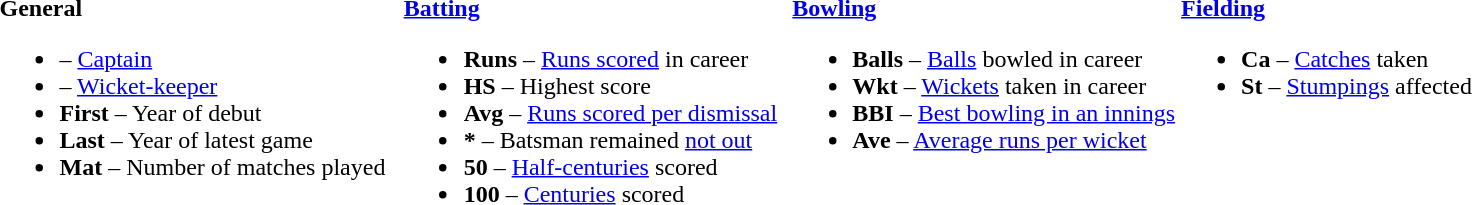<table>
<tr>
<td valign="top" style="width:26%"><br><strong>General</strong><ul><li> – <a href='#'>Captain</a></li><li> – <a href='#'>Wicket-keeper</a></li><li><strong>First</strong> – Year of debut</li><li><strong>Last</strong> – Year of latest game</li><li><strong>Mat</strong> – Number of matches played</li></ul></td>
<td valign="top" style="width:25%"><br><strong><a href='#'>Batting</a></strong><ul><li><strong>Runs</strong> – <a href='#'>Runs scored</a> in career</li><li><strong>HS</strong> – Highest score</li><li><strong>Avg</strong> – <a href='#'>Runs scored per dismissal</a></li><li><strong>*</strong> – Batsman remained <a href='#'>not out</a></li><li><strong>50</strong> – <a href='#'>Half-centuries</a> scored</li><li><strong>100</strong> – <a href='#'>Centuries</a> scored</li></ul></td>
<td valign="top" style="width:25%"><br><strong><a href='#'>Bowling</a></strong><ul><li><strong>Balls</strong> – <a href='#'>Balls</a> bowled in career</li><li><strong>Wkt</strong> – <a href='#'>Wickets</a> taken in career</li><li><strong>BBI</strong> – <a href='#'>Best bowling in an innings</a></li><li><strong>Ave</strong> – <a href='#'>Average runs per wicket</a></li></ul></td>
<td valign="top" style="width:24%"><br><strong><a href='#'>Fielding</a></strong><ul><li><strong>Ca</strong> – <a href='#'>Catches</a> taken</li><li><strong>St</strong> – <a href='#'>Stumpings</a> affected</li></ul></td>
</tr>
</table>
